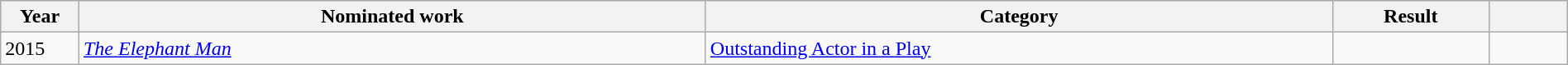<table class="wikitable" style="width:100%;">
<tr>
<th width=5%>Year</th>
<th style="width:40%;">Nominated work</th>
<th style="width:40%;">Category</th>
<th style="width:10%;">Result</th>
<th width=5%></th>
</tr>
<tr>
<td>2015</td>
<td><em><a href='#'>The Elephant Man</a></em></td>
<td><a href='#'>Outstanding Actor in a Play</a></td>
<td></td>
<td style="text-align:center;"></td>
</tr>
</table>
